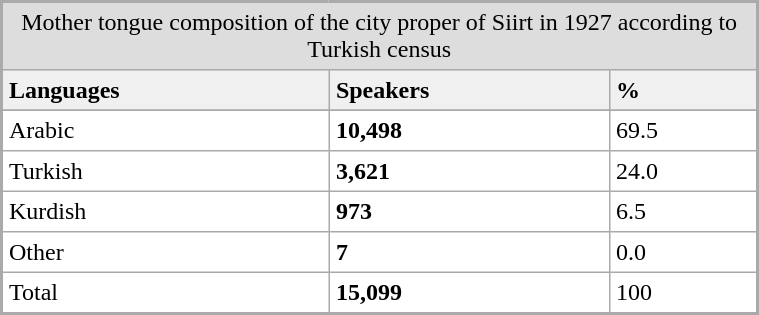<table cellpadding="4" cellspacing="0" width=40% align="center" rules="all" style="margin: 1em; background: #ffffff; border: 2px solid #aaa; font-size: 100%;">
<tr bgcolor=#DDDDDD>
<td colspan="4" align="center">Mother tongue composition of the city proper of Siirt in 1927 according to Turkish census</td>
</tr>
<tr bgcolor=#f0f0f0 align="left">
<th>Languages</th>
<th>Speakers</th>
<th>%</th>
</tr>
<tr style="background:#ccc;">
</tr>
<tr>
<td>Arabic</td>
<td><strong>10,498</strong></td>
<td>69.5</td>
</tr>
<tr>
<td>Turkish</td>
<td><strong>3,621</strong></td>
<td>24.0</td>
</tr>
<tr>
<td>Kurdish</td>
<td><strong>973</strong></td>
<td>6.5</td>
</tr>
<tr>
<td>Other</td>
<td><strong>7</strong></td>
<td>0.0</td>
</tr>
<tr>
<td>Total</td>
<td><strong>15,099</strong></td>
<td>100</td>
</tr>
</table>
